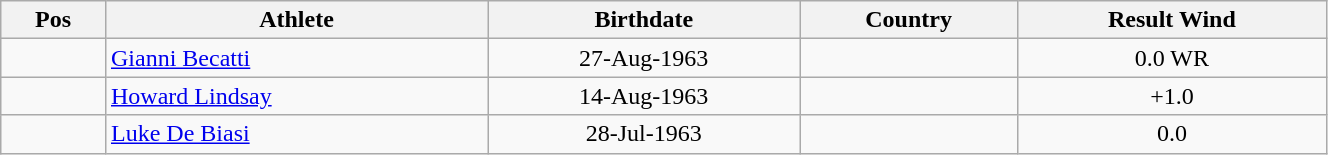<table class="wikitable"  style="text-align:center; width:70%;">
<tr>
<th>Pos</th>
<th>Athlete</th>
<th>Birthdate</th>
<th>Country</th>
<th>Result Wind</th>
</tr>
<tr>
<td align=center></td>
<td align=left><a href='#'>Gianni Becatti</a></td>
<td>27-Aug-1963</td>
<td align=left></td>
<td> 0.0 WR</td>
</tr>
<tr>
<td align=center></td>
<td align=left><a href='#'>Howard Lindsay</a></td>
<td>14-Aug-1963</td>
<td align=left></td>
<td> +1.0</td>
</tr>
<tr>
<td align=center></td>
<td align=left><a href='#'>Luke De Biasi</a></td>
<td>28-Jul-1963</td>
<td align=left></td>
<td> 0.0</td>
</tr>
</table>
